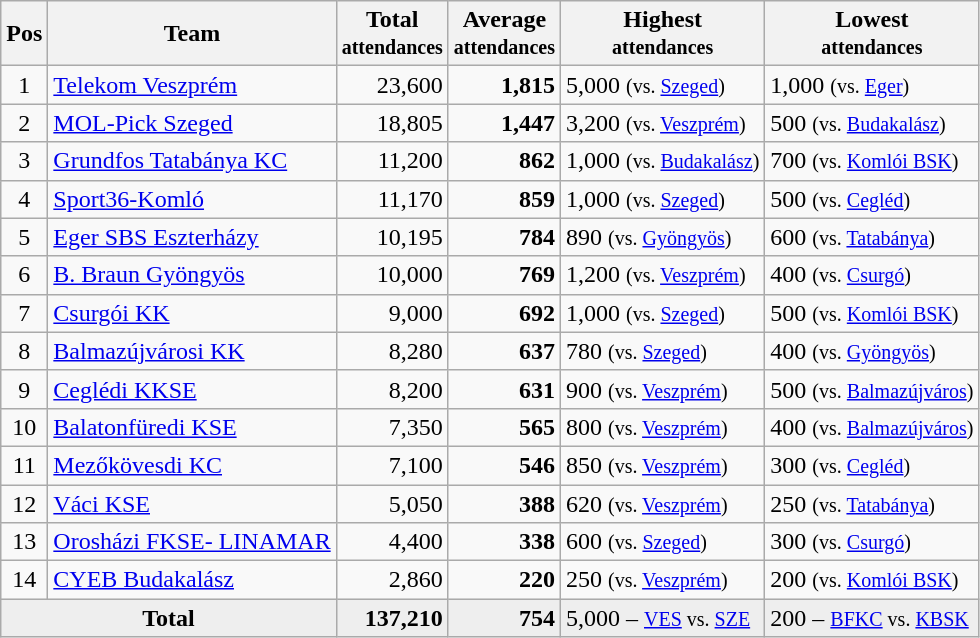<table class="wikitable" style="text-align:right">
<tr>
<th>Pos</th>
<th>Team</th>
<th>Total<br><small>attendances</small></th>
<th>Average<br><small>attendances</small></th>
<th>Highest<br><small>attendances</small></th>
<th>Lowest<br><small>attendances</small></th>
</tr>
<tr>
<td align="center">1</td>
<td align="left"><a href='#'>Telekom Veszprém</a></td>
<td> 23,600</td>
<td><strong>1,815</strong></td>
<td align="left">5,000 <small>(vs. <a href='#'>Szeged</a>)</small></td>
<td align="left">1,000 <small>(vs. <a href='#'>Eger</a>)</small></td>
</tr>
<tr>
<td align="center">2</td>
<td align="left"><a href='#'>MOL-Pick Szeged</a></td>
<td> 18,805</td>
<td><strong>1,447</strong></td>
<td align="left">3,200 <small>(vs. <a href='#'>Veszprém</a>)</small></td>
<td align="left">500 <small>(vs. <a href='#'>Budakalász</a>)</small></td>
</tr>
<tr>
<td align="center">3</td>
<td align="left"><a href='#'>Grundfos Tatabánya KC</a></td>
<td> 11,200</td>
<td><strong>862</strong></td>
<td align="left">1,000 <small>(vs. <a href='#'>Budakalász</a>)</small></td>
<td align="left">700 <small>(vs. <a href='#'>Komlói BSK</a>)</small></td>
</tr>
<tr>
<td align="center">4</td>
<td align="left"><a href='#'>Sport36-Komló</a></td>
<td> 11,170</td>
<td><strong>859</strong></td>
<td align="left">1,000 <small>(vs. <a href='#'>Szeged</a>)</small></td>
<td align="left">500 <small>(vs. <a href='#'>Cegléd</a>)</small></td>
</tr>
<tr>
<td align="center">5</td>
<td align="left"><a href='#'>Eger SBS Eszterházy</a></td>
<td> 10,195</td>
<td><strong>784</strong></td>
<td align="left">890 <small>(vs. <a href='#'>Gyöngyös</a>)</small></td>
<td align="left">600 <small>(vs. <a href='#'>Tatabánya</a>)</small></td>
</tr>
<tr>
<td align="center">6</td>
<td align="left"><a href='#'>B. Braun Gyöngyös</a></td>
<td> 10,000</td>
<td><strong>769</strong></td>
<td align="left">1,200 <small>(vs. <a href='#'>Veszprém</a>)</small></td>
<td align="left">400 <small>(vs. <a href='#'>Csurgó</a>)</small></td>
</tr>
<tr>
<td align="center">7</td>
<td align="left"><a href='#'>Csurgói KK</a></td>
<td> 9,000</td>
<td><strong>692</strong></td>
<td align="left">1,000 <small>(vs. <a href='#'>Szeged</a>)</small></td>
<td align="left">500 <small>(vs. <a href='#'>Komlói BSK</a>)</small></td>
</tr>
<tr>
<td align="center">8</td>
<td align="left"><a href='#'>Balmazújvárosi KK</a></td>
<td> 8,280</td>
<td><strong>637</strong></td>
<td align="left">780 <small>(vs. <a href='#'>Szeged</a>)</small></td>
<td align="left">400 <small>(vs. <a href='#'>Gyöngyös</a>)</small></td>
</tr>
<tr>
<td align="center">9</td>
<td align="left"><a href='#'>Ceglédi KKSE</a></td>
<td> 8,200</td>
<td><strong>631</strong></td>
<td align="left">900 <small>(vs. <a href='#'>Veszprém</a>)</small></td>
<td align="left">500 <small>(vs. <a href='#'>Balmazújváros</a>)</small></td>
</tr>
<tr>
<td align="center">10</td>
<td align="left"><a href='#'>Balatonfüredi KSE</a></td>
<td> 7,350</td>
<td><strong>565</strong></td>
<td align="left">800 <small>(vs. <a href='#'>Veszprém</a>)</small></td>
<td align="left">400 <small>(vs. <a href='#'>Balmazújváros</a>)</small></td>
</tr>
<tr>
<td align="center">11</td>
<td align="left"><a href='#'>Mezőkövesdi KC</a></td>
<td> 7,100</td>
<td><strong>546</strong></td>
<td align="left">850 <small>(vs. <a href='#'>Veszprém</a>)</small></td>
<td align="left">300 <small>(vs. <a href='#'>Cegléd</a>)</small></td>
</tr>
<tr>
<td align="center">12</td>
<td align="left"><a href='#'>Váci KSE</a></td>
<td> 5,050</td>
<td><strong>388</strong></td>
<td align="left">620 <small>(vs. <a href='#'>Veszprém</a>)</small></td>
<td align="left">250 <small>(vs. <a href='#'>Tatabánya</a>)</small></td>
</tr>
<tr>
<td align="center">13</td>
<td align="left"><a href='#'>Orosházi FKSE- LINAMAR</a></td>
<td> 4,400</td>
<td><strong>338</strong></td>
<td align="left">600 <small>(vs. <a href='#'>Szeged</a>)</small></td>
<td align="left">300 <small>(vs. <a href='#'>Csurgó</a>)</small></td>
</tr>
<tr>
<td align="center">14</td>
<td align="left"><a href='#'>CYEB Budakalász</a></td>
<td> 2,860</td>
<td><strong>220</strong></td>
<td align="left">250 <small>(vs. <a href='#'>Veszprém</a>)</small></td>
<td align="left">200 <small>(vs. <a href='#'>Komlói BSK</a>)</small></td>
</tr>
<tr bgcolor=#eee>
<td align=center colspan="2"><strong>Total</strong></td>
<td> <strong>137,210</strong></td>
<td><strong>754</strong></td>
<td align="left">5,000 – <small><a href='#'>VES</a> vs. <a href='#'>SZE</a></small></td>
<td align="left">200 – <small><a href='#'>BFKC</a> vs. <a href='#'>KBSK</a></small></td>
</tr>
</table>
